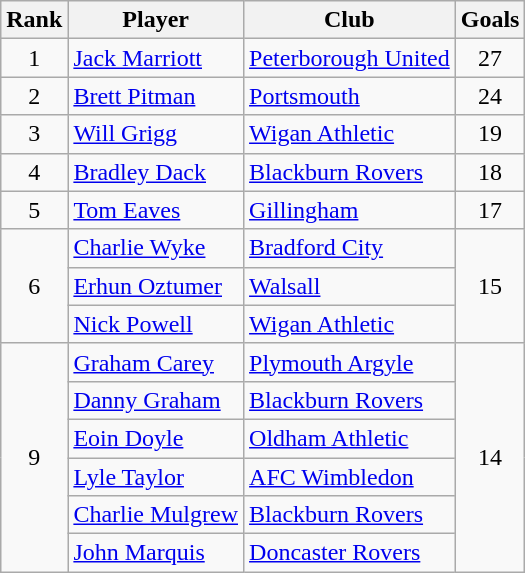<table class="wikitable" style="text-align:center">
<tr>
<th>Rank</th>
<th>Player</th>
<th>Club</th>
<th>Goals</th>
</tr>
<tr>
<td>1</td>
<td align="left"> <a href='#'>Jack Marriott</a></td>
<td align="left"><a href='#'>Peterborough United</a></td>
<td>27</td>
</tr>
<tr>
<td>2</td>
<td align="left"> <a href='#'>Brett Pitman</a></td>
<td align="left"><a href='#'>Portsmouth</a></td>
<td>24</td>
</tr>
<tr>
<td>3</td>
<td align="left"> <a href='#'>Will Grigg</a></td>
<td align="left"><a href='#'>Wigan Athletic</a></td>
<td>19</td>
</tr>
<tr>
<td>4</td>
<td align="left"> <a href='#'>Bradley Dack</a></td>
<td align="left"><a href='#'>Blackburn Rovers</a></td>
<td>18</td>
</tr>
<tr>
<td>5</td>
<td align="left"> <a href='#'>Tom Eaves</a></td>
<td align="left"><a href='#'>Gillingham</a></td>
<td>17</td>
</tr>
<tr>
<td rowspan="3">6</td>
<td align="left"> <a href='#'>Charlie Wyke</a></td>
<td align="left"><a href='#'>Bradford City</a></td>
<td rowspan="3">15</td>
</tr>
<tr>
<td align="left"> <a href='#'>Erhun Oztumer</a></td>
<td align="left"><a href='#'>Walsall</a></td>
</tr>
<tr>
<td align="left"> <a href='#'>Nick Powell</a></td>
<td align="left"><a href='#'>Wigan Athletic</a></td>
</tr>
<tr>
<td rowspan="6">9</td>
<td align="left"> <a href='#'>Graham Carey</a></td>
<td align="left"><a href='#'>Plymouth Argyle</a></td>
<td rowspan="6">14</td>
</tr>
<tr>
<td align="left"> <a href='#'>Danny Graham</a></td>
<td align="left"><a href='#'>Blackburn Rovers</a></td>
</tr>
<tr>
<td align="left"> <a href='#'>Eoin Doyle</a></td>
<td align="left"><a href='#'>Oldham Athletic</a></td>
</tr>
<tr>
<td align="left"> <a href='#'>Lyle Taylor</a></td>
<td align="left"><a href='#'>AFC Wimbledon</a></td>
</tr>
<tr>
<td align="left"> <a href='#'>Charlie Mulgrew</a></td>
<td align="left"><a href='#'>Blackburn Rovers</a></td>
</tr>
<tr>
<td align="left"> <a href='#'>John Marquis</a></td>
<td align="left"><a href='#'>Doncaster Rovers</a></td>
</tr>
</table>
